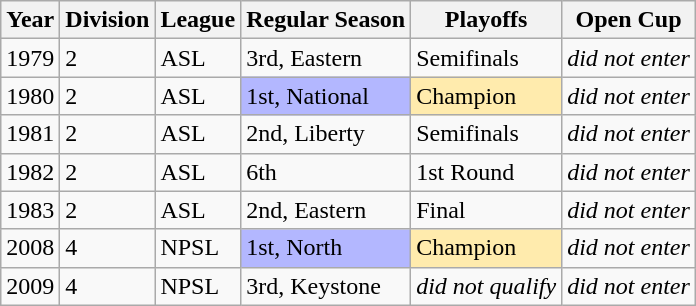<table class="wikitable">
<tr>
<th>Year</th>
<th>Division</th>
<th>League</th>
<th>Regular Season</th>
<th>Playoffs</th>
<th>Open Cup</th>
</tr>
<tr>
<td>1979</td>
<td>2</td>
<td>ASL</td>
<td>3rd, Eastern</td>
<td>Semifinals</td>
<td><em>did not enter</em></td>
</tr>
<tr>
<td>1980</td>
<td>2</td>
<td>ASL</td>
<td bgcolor="B3B7FF">1st, National</td>
<td bgcolor="FFEBAD">Champion</td>
<td><em>did not enter</em></td>
</tr>
<tr>
<td>1981</td>
<td>2</td>
<td>ASL</td>
<td>2nd, Liberty</td>
<td>Semifinals</td>
<td><em>did not enter</em></td>
</tr>
<tr>
<td>1982</td>
<td>2</td>
<td>ASL</td>
<td>6th</td>
<td>1st Round</td>
<td><em>did not enter</em></td>
</tr>
<tr>
<td>1983</td>
<td>2</td>
<td>ASL</td>
<td>2nd, Eastern</td>
<td>Final</td>
<td><em>did not enter</em></td>
</tr>
<tr>
<td>2008</td>
<td>4</td>
<td>NPSL</td>
<td bgcolor="B3B7FF">1st, North</td>
<td bgcolor="FFEBAD">Champion</td>
<td><em>did not enter</em></td>
</tr>
<tr>
<td>2009</td>
<td>4</td>
<td>NPSL</td>
<td>3rd, Keystone</td>
<td><em>did not qualify</em></td>
<td><em>did not enter</em></td>
</tr>
</table>
